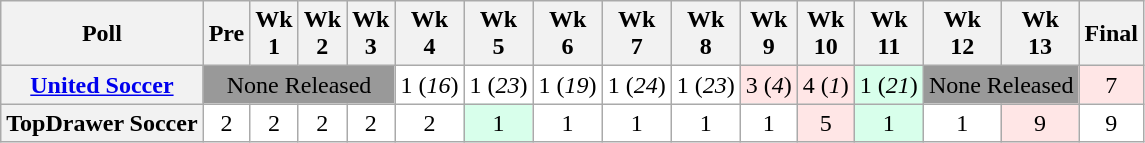<table class="wikitable" style="white-space:nowrap;text-align:center;">
<tr>
<th>Poll</th>
<th>Pre</th>
<th>Wk<br>1</th>
<th>Wk<br>2</th>
<th>Wk<br>3</th>
<th>Wk<br>4</th>
<th>Wk<br>5</th>
<th>Wk<br>6</th>
<th>Wk<br>7</th>
<th>Wk<br>8</th>
<th>Wk<br>9</th>
<th>Wk<br>10</th>
<th>Wk<br>11</th>
<th>Wk<br>12</th>
<th>Wk<br>13</th>
<th>Final<br></th>
</tr>
<tr>
<th><a href='#'>United Soccer</a></th>
<td colspan=4 style="background:#999;">None Released</td>
<td style="background:#FFFFFF;">1 (<em>16</em>)</td>
<td style="background:#FFFFFF;">1 (<em>23</em>)</td>
<td style="background:#FFFFFF;">1 (<em>19</em>)</td>
<td style="background:#FFFFFF;">1 (<em>24</em>)</td>
<td style="background:#FFFFFF;">1 (<em>23</em>)</td>
<td style="background:#FFE6E6;">3 (<em>4</em>)</td>
<td style="background:#FFE6E6;">4 (<em>1</em>)</td>
<td style="background:#D8FFEB;">1 (<em>21</em>)</td>
<td colspan=2 style="background:#999;">None Released</td>
<td style="background:#FFE6E6;">7</td>
</tr>
<tr>
<th>TopDrawer Soccer </th>
<td style="background:#FFFFFF;">2</td>
<td style="background:#FFFFFF;">2</td>
<td style="background:#FFFFFF;">2</td>
<td style="background:#FFFFFF;">2</td>
<td style="background:#FFFFFF;">2</td>
<td style="background:#D8FFEB;">1</td>
<td style="background:#FFFFFF;">1</td>
<td style="background:#FFFFFF;">1</td>
<td style="background:#FFFFFF;">1</td>
<td style="background:#FFFFFF;">1</td>
<td style="background:#FFE6E6;">5</td>
<td style="background:#D8FFEB;">1</td>
<td style="background:#FFFFFF;">1</td>
<td style="background:#FFE6E6;">9</td>
<td style="background:#FFFFFF;">9</td>
</tr>
</table>
